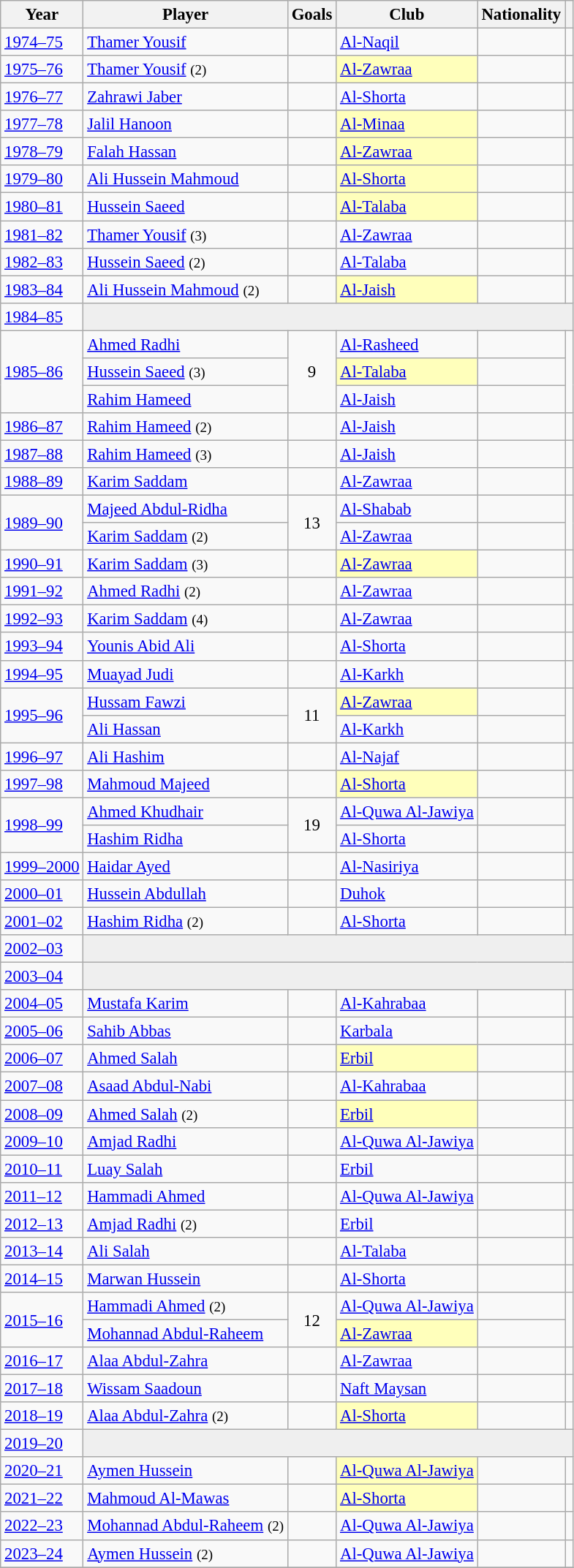<table class="wikitable" style="font-size: 95%;">
<tr>
<th>Year</th>
<th>Player</th>
<th>Goals</th>
<th>Club</th>
<th>Nationality</th>
<th></th>
</tr>
<tr>
<td><a href='#'>1974–75</a></td>
<td><a href='#'>Thamer Yousif</a></td>
<td></td>
<td><a href='#'>Al-Naqil</a></td>
<td></td>
<td align="center"></td>
</tr>
<tr>
<td><a href='#'>1975–76</a></td>
<td><a href='#'>Thamer Yousif</a> <small>(2)</small></td>
<td></td>
<td scope="row" style="background:#ffb"><a href='#'>Al-Zawraa</a></td>
<td></td>
<td align="center"></td>
</tr>
<tr>
<td><a href='#'>1976–77</a></td>
<td><a href='#'>Zahrawi Jaber</a></td>
<td></td>
<td><a href='#'>Al-Shorta</a></td>
<td></td>
<td align="center"></td>
</tr>
<tr>
<td><a href='#'>1977–78</a></td>
<td><a href='#'>Jalil Hanoon</a></td>
<td></td>
<td scope="row" style="background:#ffb"><a href='#'>Al-Minaa</a></td>
<td></td>
<td align="center"></td>
</tr>
<tr>
<td><a href='#'>1978–79</a></td>
<td><a href='#'>Falah Hassan</a></td>
<td></td>
<td scope="row" style="background:#ffb"><a href='#'>Al-Zawraa</a></td>
<td></td>
<td align="center"></td>
</tr>
<tr>
<td><a href='#'>1979–80</a></td>
<td><a href='#'>Ali Hussein Mahmoud</a></td>
<td></td>
<td scope="row" style="background:#ffb"><a href='#'>Al-Shorta</a></td>
<td></td>
<td align="center"></td>
</tr>
<tr>
<td><a href='#'>1980–81</a></td>
<td><a href='#'>Hussein Saeed</a></td>
<td></td>
<td scope="row" style="background:#ffb"><a href='#'>Al-Talaba</a></td>
<td></td>
<td align="center"></td>
</tr>
<tr>
<td><a href='#'>1981–82</a></td>
<td><a href='#'>Thamer Yousif</a> <small>(3)</small></td>
<td></td>
<td><a href='#'>Al-Zawraa</a></td>
<td></td>
<td align="center"></td>
</tr>
<tr>
<td><a href='#'>1982–83</a></td>
<td><a href='#'>Hussein Saeed</a> <small>(2)</small></td>
<td></td>
<td><a href='#'>Al-Talaba</a></td>
<td></td>
<td align="center"></td>
</tr>
<tr>
<td><a href='#'>1983–84</a></td>
<td><a href='#'>Ali Hussein Mahmoud</a> <small>(2)</small></td>
<td></td>
<td scope="row" style="background:#ffb"><a href='#'>Al-Jaish</a></td>
<td></td>
<td align="center"></td>
</tr>
<tr>
<td><a href='#'>1984–85</a></td>
<td colspan=5 style=background:#efefef></td>
</tr>
<tr>
<td rowspan=3><a href='#'>1985–86</a></td>
<td><a href='#'>Ahmed Radhi</a></td>
<td rowspan=3 style="text-align:center;">9</td>
<td><a href='#'>Al-Rasheed</a></td>
<td></td>
<td rowspan=3 style="text-align:center;"></td>
</tr>
<tr>
<td><a href='#'>Hussein Saeed</a> <small>(3)</small></td>
<td scope="row" style="background:#ffb"><a href='#'>Al-Talaba</a></td>
<td></td>
</tr>
<tr>
<td><a href='#'>Rahim Hameed</a></td>
<td><a href='#'>Al-Jaish</a></td>
<td></td>
</tr>
<tr>
<td><a href='#'>1986–87</a></td>
<td><a href='#'>Rahim Hameed</a> <small>(2)</small></td>
<td></td>
<td><a href='#'>Al-Jaish</a></td>
<td></td>
<td align="center"></td>
</tr>
<tr>
<td><a href='#'>1987–88</a></td>
<td><a href='#'>Rahim Hameed</a> <small>(3)</small></td>
<td></td>
<td><a href='#'>Al-Jaish</a></td>
<td></td>
<td align="center"></td>
</tr>
<tr>
<td><a href='#'>1988–89</a></td>
<td><a href='#'>Karim Saddam</a></td>
<td></td>
<td><a href='#'>Al-Zawraa</a></td>
<td></td>
<td align="center"></td>
</tr>
<tr>
<td rowspan=2><a href='#'>1989–90</a></td>
<td><a href='#'>Majeed Abdul-Ridha</a></td>
<td rowspan=2 style="text-align:center;">13</td>
<td><a href='#'>Al-Shabab</a></td>
<td></td>
<td rowspan=2 style="text-align:center;"></td>
</tr>
<tr>
<td><a href='#'>Karim Saddam</a> <small>(2)</small></td>
<td><a href='#'>Al-Zawraa</a></td>
<td></td>
</tr>
<tr>
<td><a href='#'>1990–91</a></td>
<td><a href='#'>Karim Saddam</a> <small>(3)</small></td>
<td></td>
<td scope="row" style="background:#ffb"><a href='#'>Al-Zawraa</a></td>
<td></td>
<td align="center"></td>
</tr>
<tr>
<td><a href='#'>1991–92</a></td>
<td><a href='#'>Ahmed Radhi</a> <small>(2)</small></td>
<td></td>
<td><a href='#'>Al-Zawraa</a></td>
<td></td>
<td align="center"></td>
</tr>
<tr>
<td><a href='#'>1992–93</a></td>
<td><a href='#'>Karim Saddam</a> <small>(4)</small></td>
<td></td>
<td><a href='#'>Al-Zawraa</a></td>
<td></td>
<td align="center"></td>
</tr>
<tr>
<td><a href='#'>1993–94</a></td>
<td><a href='#'>Younis Abid Ali</a></td>
<td></td>
<td><a href='#'>Al-Shorta</a></td>
<td></td>
<td align="center"></td>
</tr>
<tr>
<td><a href='#'>1994–95</a></td>
<td><a href='#'>Muayad Judi</a></td>
<td></td>
<td><a href='#'>Al-Karkh</a></td>
<td></td>
<td align="center"></td>
</tr>
<tr>
<td rowspan=2><a href='#'>1995–96</a></td>
<td><a href='#'>Hussam Fawzi</a></td>
<td rowspan=2 style="text-align:center;">11</td>
<td scope="row" style="background:#ffb"><a href='#'>Al-Zawraa</a></td>
<td></td>
<td rowspan=2 style="text-align:center;"></td>
</tr>
<tr>
<td><a href='#'>Ali Hassan</a></td>
<td><a href='#'>Al-Karkh</a></td>
<td></td>
</tr>
<tr>
<td><a href='#'>1996–97</a></td>
<td><a href='#'>Ali Hashim</a></td>
<td></td>
<td><a href='#'>Al-Najaf</a></td>
<td></td>
<td align="center"></td>
</tr>
<tr>
<td><a href='#'>1997–98</a></td>
<td><a href='#'>Mahmoud Majeed</a></td>
<td></td>
<td scope="row" style="background:#ffb"><a href='#'>Al-Shorta</a></td>
<td></td>
<td align="center"></td>
</tr>
<tr>
<td rowspan=2><a href='#'>1998–99</a></td>
<td><a href='#'>Ahmed Khudhair</a></td>
<td rowspan=2 style="text-align:center;">19</td>
<td><a href='#'>Al-Quwa Al-Jawiya</a></td>
<td></td>
<td rowspan=2 style="text-align:center;"></td>
</tr>
<tr>
<td><a href='#'>Hashim Ridha</a></td>
<td><a href='#'>Al-Shorta</a></td>
<td></td>
</tr>
<tr>
<td><a href='#'>1999–2000</a></td>
<td><a href='#'>Haidar Ayed</a></td>
<td></td>
<td><a href='#'>Al-Nasiriya</a></td>
<td></td>
<td align="center"></td>
</tr>
<tr>
<td><a href='#'>2000–01</a></td>
<td><a href='#'>Hussein Abdullah</a></td>
<td></td>
<td><a href='#'>Duhok</a></td>
<td></td>
<td align="center"></td>
</tr>
<tr>
<td><a href='#'>2001–02</a></td>
<td><a href='#'>Hashim Ridha</a> <small>(2)</small></td>
<td></td>
<td><a href='#'>Al-Shorta</a></td>
<td></td>
<td align="center"></td>
</tr>
<tr>
<td><a href='#'>2002–03</a></td>
<td colspan=5 style=background:#efefef></td>
</tr>
<tr>
<td><a href='#'>2003–04</a></td>
<td colspan=5 style=background:#efefef></td>
</tr>
<tr>
<td><a href='#'>2004–05</a></td>
<td><a href='#'>Mustafa Karim</a></td>
<td></td>
<td><a href='#'>Al-Kahrabaa</a></td>
<td></td>
<td align="center"></td>
</tr>
<tr>
<td><a href='#'>2005–06</a></td>
<td><a href='#'>Sahib Abbas</a></td>
<td></td>
<td><a href='#'>Karbala</a></td>
<td></td>
<td align="center"></td>
</tr>
<tr>
<td><a href='#'>2006–07</a></td>
<td><a href='#'>Ahmed Salah</a></td>
<td></td>
<td scope="row" style="background:#ffb"><a href='#'>Erbil</a></td>
<td></td>
<td align="center"></td>
</tr>
<tr>
<td><a href='#'>2007–08</a></td>
<td><a href='#'>Asaad Abdul-Nabi</a></td>
<td></td>
<td><a href='#'>Al-Kahrabaa</a></td>
<td></td>
<td align="center"></td>
</tr>
<tr>
<td><a href='#'>2008–09</a></td>
<td><a href='#'>Ahmed Salah</a> <small>(2)</small></td>
<td></td>
<td scope="row" style="background:#ffb"><a href='#'>Erbil</a></td>
<td></td>
<td align="center"></td>
</tr>
<tr>
<td><a href='#'>2009–10</a></td>
<td><a href='#'>Amjad Radhi</a></td>
<td></td>
<td><a href='#'>Al-Quwa Al-Jawiya</a></td>
<td></td>
<td align="center"></td>
</tr>
<tr>
<td><a href='#'>2010–11</a></td>
<td><a href='#'>Luay Salah</a></td>
<td></td>
<td><a href='#'>Erbil</a></td>
<td></td>
<td align="center"></td>
</tr>
<tr>
<td><a href='#'>2011–12</a></td>
<td><a href='#'>Hammadi Ahmed</a></td>
<td></td>
<td><a href='#'>Al-Quwa Al-Jawiya</a></td>
<td></td>
<td align="center"></td>
</tr>
<tr>
<td><a href='#'>2012–13</a></td>
<td><a href='#'>Amjad Radhi</a> <small>(2)</small></td>
<td></td>
<td><a href='#'>Erbil</a></td>
<td></td>
<td align="center"></td>
</tr>
<tr>
<td><a href='#'>2013–14</a></td>
<td><a href='#'>Ali Salah</a></td>
<td></td>
<td><a href='#'>Al-Talaba</a></td>
<td></td>
<td align="center"></td>
</tr>
<tr>
<td><a href='#'>2014–15</a></td>
<td><a href='#'>Marwan Hussein</a></td>
<td></td>
<td><a href='#'>Al-Shorta</a></td>
<td></td>
<td align="center"></td>
</tr>
<tr>
<td rowspan=2><a href='#'>2015–16</a></td>
<td><a href='#'>Hammadi Ahmed</a> <small>(2)</small></td>
<td rowspan=2 style="text-align:center;">12</td>
<td><a href='#'>Al-Quwa Al-Jawiya</a></td>
<td></td>
<td rowspan=2 style="text-align:center;"></td>
</tr>
<tr>
<td><a href='#'>Mohannad Abdul-Raheem</a></td>
<td scope="row" style="background:#ffb"><a href='#'>Al-Zawraa</a></td>
<td></td>
</tr>
<tr>
<td><a href='#'>2016–17</a></td>
<td><a href='#'>Alaa Abdul-Zahra</a></td>
<td></td>
<td><a href='#'>Al-Zawraa</a></td>
<td></td>
<td align="center"></td>
</tr>
<tr>
<td><a href='#'>2017–18</a></td>
<td><a href='#'>Wissam Saadoun</a></td>
<td></td>
<td><a href='#'>Naft Maysan</a></td>
<td></td>
<td align="center"></td>
</tr>
<tr>
<td><a href='#'>2018–19</a></td>
<td><a href='#'>Alaa Abdul-Zahra</a> <small>(2)</small></td>
<td></td>
<td scope="row" style="background:#ffb"><a href='#'>Al-Shorta</a></td>
<td></td>
<td align="center"></td>
</tr>
<tr>
<td><a href='#'>2019–20</a></td>
<td colspan=5 style=background:#efefef></td>
</tr>
<tr>
<td><a href='#'>2020–21</a></td>
<td><a href='#'>Aymen Hussein</a></td>
<td></td>
<td scope="row" style="background:#ffb"><a href='#'>Al-Quwa Al-Jawiya</a></td>
<td></td>
<td align="center"></td>
</tr>
<tr>
<td><a href='#'>2021–22</a></td>
<td><a href='#'>Mahmoud Al-Mawas</a></td>
<td></td>
<td scope="row" style="background:#ffb"><a href='#'>Al-Shorta</a></td>
<td></td>
<td align="center"></td>
</tr>
<tr>
<td><a href='#'>2022–23</a></td>
<td><a href='#'>Mohannad Abdul-Raheem</a> <small>(2)</small></td>
<td></td>
<td><a href='#'>Al-Quwa Al-Jawiya</a></td>
<td></td>
<td align="center"></td>
</tr>
<tr>
<td><a href='#'>2023–24</a></td>
<td><a href='#'>Aymen Hussein</a> <small>(2)</small></td>
<td></td>
<td><a href='#'>Al-Quwa Al-Jawiya</a></td>
<td></td>
<td align="center"></td>
</tr>
<tr>
</tr>
</table>
